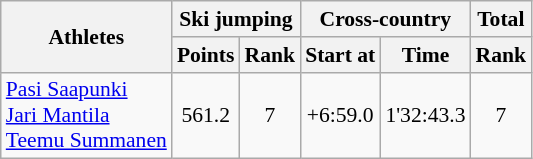<table class="wikitable" border="1" style="font-size:90%">
<tr>
<th rowspan="2">Athletes</th>
<th colspan="2">Ski jumping</th>
<th colspan="2">Cross-country</th>
<th>Total</th>
</tr>
<tr>
<th>Points</th>
<th>Rank</th>
<th>Start at</th>
<th>Time</th>
<th>Rank</th>
</tr>
<tr>
<td><a href='#'>Pasi Saapunki</a><br><a href='#'>Jari Mantila</a><br><a href='#'>Teemu Summanen</a></td>
<td align=center>561.2</td>
<td align=center>7</td>
<td align=center>+6:59.0</td>
<td align=center>1'32:43.3</td>
<td align=center>7</td>
</tr>
</table>
